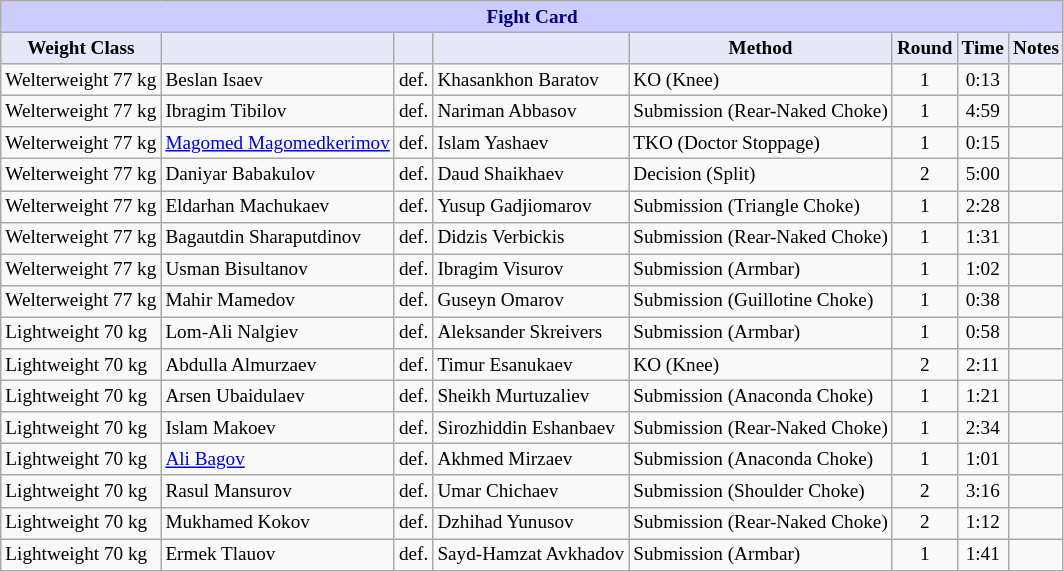<table class="wikitable" style="font-size: 80%;">
<tr>
<th colspan="8" style="background-color: #ccf; color: #000080; text-align: center;">Fight Card</th>
</tr>
<tr>
<th colspan="1" style="background-color: #E6E8FA; color: #000000; text-align: center;">Weight Class</th>
<th colspan="1" style="background-color: #E6E8FA; color: #000000; text-align: center;"></th>
<th colspan="1" style="background-color: #E6E8FA; color: #000000; text-align: center;"></th>
<th colspan="1" style="background-color: #E6E8FA; color: #000000; text-align: center;"></th>
<th colspan="1" style="background-color: #E6E8FA; color: #000000; text-align: center;">Method</th>
<th colspan="1" style="background-color: #E6E8FA; color: #000000; text-align: center;">Round</th>
<th colspan="1" style="background-color: #E6E8FA; color: #000000; text-align: center;">Time</th>
<th colspan="1" style="background-color: #E6E8FA; color: #000000; text-align: center;">Notes</th>
</tr>
<tr>
<td>Welterweight 77 kg</td>
<td> Beslan Isaev</td>
<td>def.</td>
<td> Khasankhon Baratov</td>
<td>KO (Knee)</td>
<td align=center>1</td>
<td align=center>0:13</td>
<td></td>
</tr>
<tr>
<td>Welterweight 77 kg</td>
<td> Ibragim Tibilov</td>
<td>def.</td>
<td> Nariman Abbasov</td>
<td>Submission (Rear-Naked Choke)</td>
<td align=center>1</td>
<td align=center>4:59</td>
<td></td>
</tr>
<tr>
<td>Welterweight 77 kg</td>
<td> <a href='#'>Magomed Magomedkerimov</a></td>
<td>def.</td>
<td> Islam Yashaev</td>
<td>TKO (Doctor Stoppage)</td>
<td align=center>1</td>
<td align=center>0:15</td>
<td></td>
</tr>
<tr>
<td>Welterweight 77 kg</td>
<td> Daniyar Babakulov</td>
<td>def.</td>
<td> Daud Shaikhaev</td>
<td>Decision (Split)</td>
<td align=center>2</td>
<td align=center>5:00</td>
<td></td>
</tr>
<tr>
<td>Welterweight 77 kg</td>
<td> Eldarhan Machukaev</td>
<td>def.</td>
<td> Yusup Gadjiomarov</td>
<td>Submission (Triangle Choke)</td>
<td align=center>1</td>
<td align=center>2:28</td>
<td></td>
</tr>
<tr>
<td>Welterweight 77 kg</td>
<td> Bagautdin Sharaputdinov</td>
<td>def.</td>
<td> Didzis Verbickis</td>
<td>Submission (Rear-Naked Choke)</td>
<td align=center>1</td>
<td align=center>1:31</td>
<td></td>
</tr>
<tr>
<td>Welterweight 77 kg</td>
<td> Usman Bisultanov</td>
<td>def.</td>
<td> Ibragim Visurov</td>
<td>Submission (Armbar)</td>
<td align=center>1</td>
<td align=center>1:02</td>
<td></td>
</tr>
<tr>
<td>Welterweight 77 kg</td>
<td> Mahir Mamedov</td>
<td>def.</td>
<td> Guseyn Omarov</td>
<td>Submission (Guillotine Choke)</td>
<td align=center>1</td>
<td align=center>0:38</td>
<td></td>
</tr>
<tr>
<td>Lightweight 70 kg</td>
<td> Lom-Ali Nalgiev</td>
<td>def.</td>
<td> Aleksander Skreivers</td>
<td>Submission (Armbar)</td>
<td align=center>1</td>
<td align=center>0:58</td>
<td></td>
</tr>
<tr>
<td>Lightweight 70 kg</td>
<td> Abdulla Almurzaev</td>
<td>def.</td>
<td> Timur Esanukaev</td>
<td>KO (Knee)</td>
<td align=center>2</td>
<td align=center>2:11</td>
<td></td>
</tr>
<tr>
<td>Lightweight 70 kg</td>
<td> Arsen Ubaidulaev</td>
<td>def.</td>
<td> Sheikh Murtuzaliev</td>
<td>Submission (Anaconda Choke)</td>
<td align=center>1</td>
<td align=center>1:21</td>
<td></td>
</tr>
<tr>
<td>Lightweight 70 kg</td>
<td> Islam Makoev</td>
<td>def.</td>
<td> Sirozhiddin Eshanbaev</td>
<td>Submission (Rear-Naked Choke)</td>
<td align=center>1</td>
<td align=center>2:34</td>
<td></td>
</tr>
<tr>
<td>Lightweight 70 kg</td>
<td> <a href='#'>Ali Bagov</a></td>
<td>def.</td>
<td> Akhmed Mirzaev</td>
<td>Submission (Anaconda Choke)</td>
<td align=center>1</td>
<td align=center>1:01</td>
<td></td>
</tr>
<tr>
<td>Lightweight 70 kg</td>
<td> Rasul Mansurov</td>
<td>def.</td>
<td> Umar Chichaev</td>
<td>Submission (Shoulder Choke)</td>
<td align=center>2</td>
<td align=center>3:16</td>
<td></td>
</tr>
<tr>
<td>Lightweight 70 kg</td>
<td> Mukhamed Kokov</td>
<td>def.</td>
<td> Dzhihad Yunusov</td>
<td>Submission (Rear-Naked Choke)</td>
<td align=center>2</td>
<td align=center>1:12</td>
<td></td>
</tr>
<tr>
<td>Lightweight 70 kg</td>
<td> Ermek Tlauov</td>
<td>def.</td>
<td> Sayd-Hamzat Avkhadov</td>
<td>Submission (Armbar)</td>
<td align=center>1</td>
<td align=center>1:41</td>
<td></td>
</tr>
</table>
